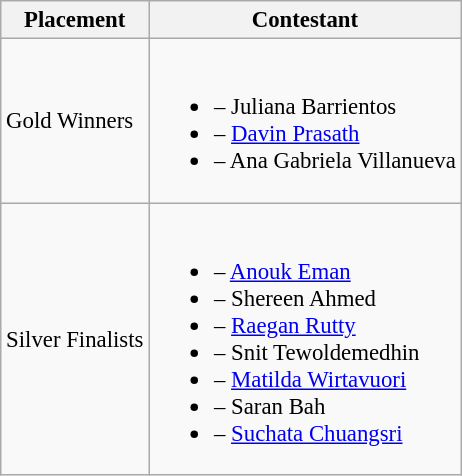<table class="wikitable sortable" style="font-size: 95%;">
<tr>
<th>Placement</th>
<th>Contestant</th>
</tr>
<tr>
<td>Gold Winners</td>
<td><br><ul><li> – Juliana Barrientos</li><li> – <a href='#'>Davin Prasath</a></li><li> – Ana Gabriela Villanueva</li></ul></td>
</tr>
<tr>
<td>Silver Finalists</td>
<td><br><ul><li> – <a href='#'>Anouk Eman</a></li><li> – Shereen Ahmed</li><li> – <a href='#'>Raegan Rutty</a></li><li> – Snit Tewoldemedhin</li><li> – <a href='#'>Matilda Wirtavuori</a></li><li> – Saran Bah</li><li> – <a href='#'>Suchata Chuangsri</a></li></ul></td>
</tr>
</table>
